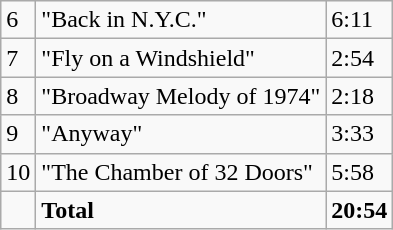<table class="wikitable">
<tr>
<td>6</td>
<td>"Back in N.Y.C."</td>
<td>6:11</td>
</tr>
<tr>
<td>7</td>
<td>"Fly on a Windshield"</td>
<td>2:54</td>
</tr>
<tr>
<td>8</td>
<td>"Broadway Melody of 1974"</td>
<td>2:18</td>
</tr>
<tr>
<td>9</td>
<td>"Anyway"</td>
<td>3:33</td>
</tr>
<tr>
<td>10</td>
<td>"The Chamber of 32 Doors"</td>
<td>5:58</td>
</tr>
<tr>
<td></td>
<td><strong>Total</strong></td>
<td><strong>20:54</strong></td>
</tr>
</table>
